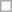<table class=wikitable>
<tr>
<td> </td>
</tr>
</table>
